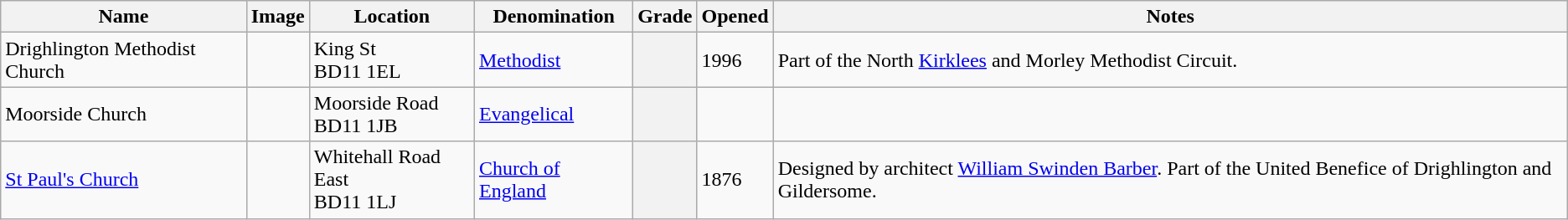<table class="wikitable sortable">
<tr>
<th>Name</th>
<th class="unsortable">Image</th>
<th>Location</th>
<th>Denomination</th>
<th>Grade</th>
<th>Opened</th>
<th class="unsortable">Notes</th>
</tr>
<tr>
<td>Drighlington Methodist Church </td>
<td></td>
<td>King St<br>BD11 1EL</td>
<td><a href='#'>Methodist</a></td>
<th></th>
<td>1996</td>
<td>Part of the North <a href='#'>Kirklees</a> and Morley Methodist Circuit.</td>
</tr>
<tr>
<td>Moorside Church</td>
<td></td>
<td>Moorside Road<br>BD11 1JB</td>
<td><a href='#'>Evangelical</a></td>
<th></th>
<td></td>
<td></td>
</tr>
<tr>
<td><a href='#'>St Paul's Church</a></td>
<td></td>
<td>Whitehall Road East<br>BD11 1LJ</td>
<td><a href='#'>Church of England</a></td>
<th></th>
<td>1876</td>
<td>Designed by architect <a href='#'>William Swinden Barber</a>. Part of the United Benefice of Drighlington and Gildersome.</td>
</tr>
</table>
